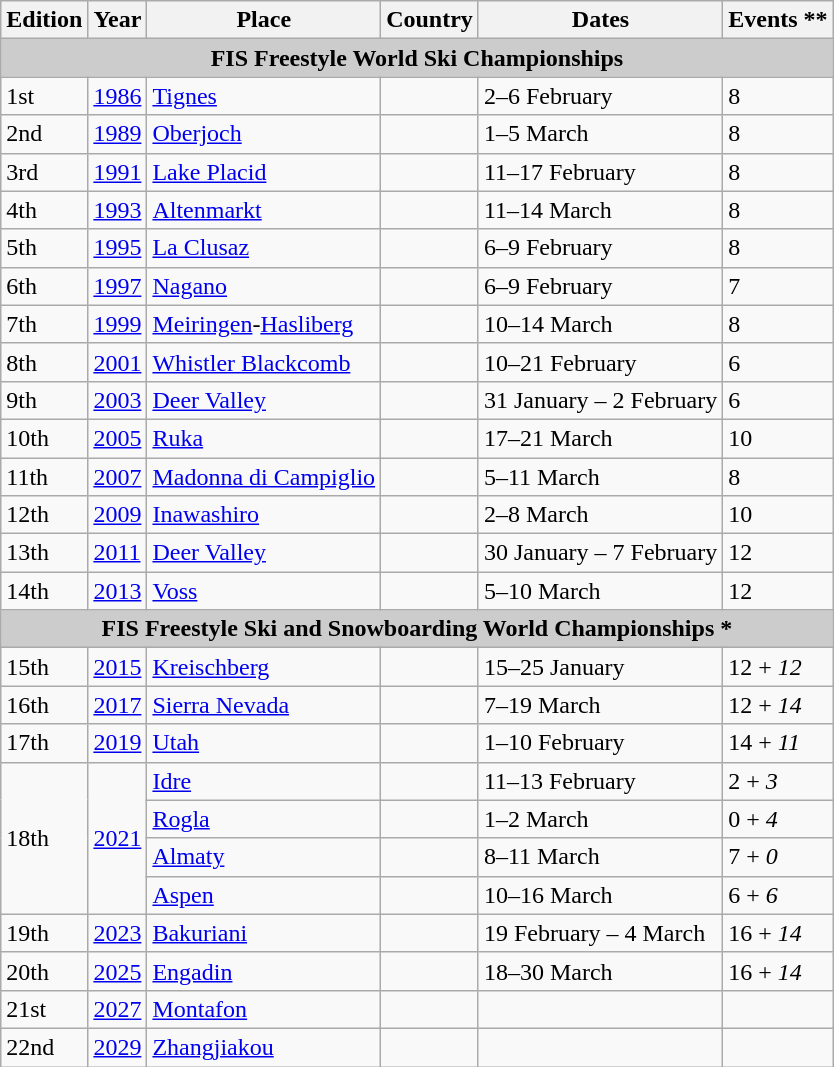<table class="wikitable">
<tr>
<th>Edition</th>
<th>Year</th>
<th>Place</th>
<th>Country</th>
<th>Dates</th>
<th>Events **</th>
</tr>
<tr>
<td colspan="6" bgcolor="#cccccc"align=center><strong>FIS Freestyle World Ski Championships</strong></td>
</tr>
<tr>
<td>1st</td>
<td><a href='#'>1986</a></td>
<td><a href='#'>Tignes</a></td>
<td></td>
<td>2–6 February</td>
<td>8</td>
</tr>
<tr>
<td>2nd</td>
<td><a href='#'>1989</a></td>
<td><a href='#'>Oberjoch</a></td>
<td></td>
<td>1–5 March</td>
<td>8</td>
</tr>
<tr>
<td>3rd</td>
<td><a href='#'>1991</a></td>
<td><a href='#'>Lake Placid</a></td>
<td></td>
<td>11–17 February</td>
<td>8</td>
</tr>
<tr>
<td>4th</td>
<td><a href='#'>1993</a></td>
<td><a href='#'>Altenmarkt</a></td>
<td></td>
<td>11–14 March</td>
<td>8</td>
</tr>
<tr>
<td>5th</td>
<td><a href='#'>1995</a></td>
<td><a href='#'>La Clusaz</a></td>
<td></td>
<td>6–9 February</td>
<td>8</td>
</tr>
<tr>
<td>6th</td>
<td><a href='#'>1997</a></td>
<td><a href='#'>Nagano</a></td>
<td></td>
<td>6–9 February</td>
<td>7</td>
</tr>
<tr>
<td>7th</td>
<td><a href='#'>1999</a></td>
<td><a href='#'>Meiringen</a>-<a href='#'>Hasliberg</a></td>
<td></td>
<td>10–14 March</td>
<td>8</td>
</tr>
<tr>
<td>8th</td>
<td><a href='#'>2001</a></td>
<td><a href='#'>Whistler Blackcomb</a></td>
<td></td>
<td>10–21 February</td>
<td>6</td>
</tr>
<tr>
<td>9th</td>
<td><a href='#'>2003</a></td>
<td><a href='#'>Deer Valley</a></td>
<td></td>
<td>31 January – 2 February</td>
<td>6</td>
</tr>
<tr>
<td>10th</td>
<td><a href='#'>2005</a></td>
<td><a href='#'>Ruka</a></td>
<td></td>
<td>17–21 March</td>
<td>10</td>
</tr>
<tr>
<td>11th</td>
<td><a href='#'>2007</a></td>
<td><a href='#'>Madonna di Campiglio</a></td>
<td></td>
<td>5–11 March</td>
<td>8</td>
</tr>
<tr>
<td>12th</td>
<td><a href='#'>2009</a></td>
<td><a href='#'>Inawashiro</a></td>
<td></td>
<td>2–8 March</td>
<td>10</td>
</tr>
<tr>
<td>13th</td>
<td><a href='#'>2011</a></td>
<td><a href='#'>Deer Valley</a></td>
<td></td>
<td>30 January – 7 February</td>
<td>12</td>
</tr>
<tr>
<td>14th</td>
<td><a href='#'>2013</a></td>
<td><a href='#'>Voss</a></td>
<td></td>
<td>5–10 March</td>
<td>12</td>
</tr>
<tr>
<td colspan="6" bgcolor="#cccccc"align=center><strong>FIS Freestyle Ski and Snowboarding World Championships *</strong></td>
</tr>
<tr>
<td>15th</td>
<td><a href='#'>2015</a></td>
<td><a href='#'>Kreischberg</a></td>
<td></td>
<td>15–25 January</td>
<td>12 + <em>12</em></td>
</tr>
<tr>
<td>16th</td>
<td><a href='#'>2017</a></td>
<td><a href='#'>Sierra Nevada</a></td>
<td></td>
<td>7–19 March</td>
<td>12 + <em>14</em></td>
</tr>
<tr>
<td>17th</td>
<td><a href='#'>2019</a></td>
<td><a href='#'>Utah</a></td>
<td></td>
<td>1–10 February</td>
<td>14 + <em>11</em></td>
</tr>
<tr>
<td rowspan=4>18th</td>
<td rowspan=4><a href='#'>2021</a></td>
<td><a href='#'>Idre</a></td>
<td></td>
<td>11–13 February</td>
<td>2 + <em>3</em></td>
</tr>
<tr>
<td><a href='#'>Rogla</a></td>
<td></td>
<td>1–2 March</td>
<td>0 + <em>4</em></td>
</tr>
<tr>
<td><a href='#'>Almaty</a></td>
<td></td>
<td>8–11 March</td>
<td>7 + <em>0</em></td>
</tr>
<tr>
<td><a href='#'>Aspen</a></td>
<td></td>
<td>10–16 March</td>
<td>6 + <em>6</em></td>
</tr>
<tr>
<td>19th</td>
<td><a href='#'>2023</a></td>
<td><a href='#'>Bakuriani</a></td>
<td></td>
<td>19 February – 4 March</td>
<td>16 + <em>14</em></td>
</tr>
<tr>
<td>20th</td>
<td><a href='#'>2025</a></td>
<td><a href='#'>Engadin</a></td>
<td></td>
<td>18–30 March</td>
<td>16 + <em>14</em></td>
</tr>
<tr>
<td>21st</td>
<td><a href='#'>2027</a></td>
<td><a href='#'>Montafon</a></td>
<td></td>
<td></td>
<td></td>
</tr>
<tr>
<td>22nd</td>
<td><a href='#'>2029</a></td>
<td><a href='#'>Zhangjiakou</a></td>
<td></td>
<td></td>
<td></td>
</tr>
</table>
